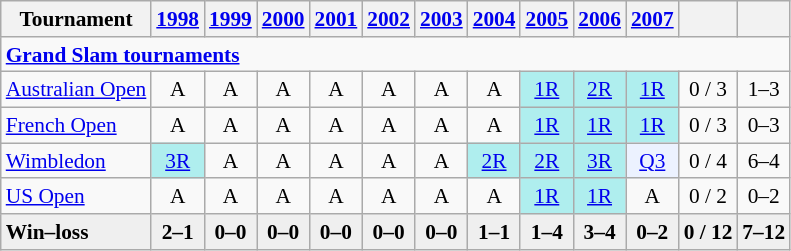<table class=wikitable style=text-align:center;font-size:89%>
<tr>
<th>Tournament</th>
<th><a href='#'>1998</a></th>
<th><a href='#'>1999</a></th>
<th><a href='#'>2000</a></th>
<th><a href='#'>2001</a></th>
<th><a href='#'>2002</a></th>
<th><a href='#'>2003</a></th>
<th><a href='#'>2004</a></th>
<th><a href='#'>2005</a></th>
<th><a href='#'>2006</a></th>
<th><a href='#'>2007</a></th>
<th></th>
<th></th>
</tr>
<tr>
<td colspan="13" align="left"><strong><a href='#'>Grand Slam tournaments</a></strong></td>
</tr>
<tr>
<td align=left><a href='#'>Australian Open</a></td>
<td>A</td>
<td>A</td>
<td>A</td>
<td>A</td>
<td>A</td>
<td>A</td>
<td>A</td>
<td bgcolor=afeeee><a href='#'>1R</a></td>
<td bgcolor=afeeee><a href='#'>2R</a></td>
<td bgcolor=afeeee><a href='#'>1R</a></td>
<td>0 / 3</td>
<td>1–3</td>
</tr>
<tr>
<td align=left><a href='#'>French Open</a></td>
<td>A</td>
<td>A</td>
<td>A</td>
<td>A</td>
<td>A</td>
<td>A</td>
<td>A</td>
<td bgcolor=afeeee><a href='#'>1R</a></td>
<td bgcolor=afeeee><a href='#'>1R</a></td>
<td bgcolor=afeeee><a href='#'>1R</a></td>
<td>0 / 3</td>
<td>0–3</td>
</tr>
<tr>
<td align=left><a href='#'>Wimbledon</a></td>
<td bgcolor=afeeee><a href='#'>3R</a></td>
<td>A</td>
<td>A</td>
<td>A</td>
<td>A</td>
<td>A</td>
<td bgcolor=afeeee><a href='#'>2R</a></td>
<td bgcolor=afeeee><a href='#'>2R</a></td>
<td bgcolor=afeeee><a href='#'>3R</a></td>
<td bgcolor=ecf2ff><a href='#'>Q3</a></td>
<td>0 / 4</td>
<td>6–4</td>
</tr>
<tr>
<td align=left><a href='#'>US Open</a></td>
<td>A</td>
<td>A</td>
<td>A</td>
<td>A</td>
<td>A</td>
<td>A</td>
<td>A</td>
<td bgcolor=afeeee><a href='#'>1R</a></td>
<td bgcolor=afeeee><a href='#'>1R</a></td>
<td>A</td>
<td>0 / 2</td>
<td>0–2</td>
</tr>
<tr style="font-weight:bold; background:#efefef;">
<td style=text-align:left>Win–loss</td>
<td>2–1</td>
<td>0–0</td>
<td>0–0</td>
<td>0–0</td>
<td>0–0</td>
<td>0–0</td>
<td>1–1</td>
<td>1–4</td>
<td>3–4</td>
<td>0–2</td>
<td>0 / 12</td>
<td>7–12</td>
</tr>
</table>
